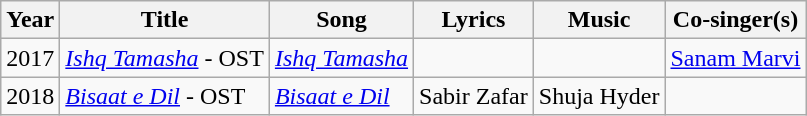<table class="wikitable">
<tr>
<th>Year</th>
<th>Title</th>
<th>Song</th>
<th>Lyrics</th>
<th>Music</th>
<th>Co-singer(s)</th>
</tr>
<tr>
<td>2017</td>
<td><em><a href='#'>Ishq Tamasha</a></em> - OST</td>
<td><em><a href='#'>Ishq Tamasha</a></em></td>
<td></td>
<td></td>
<td><a href='#'>Sanam Marvi</a></td>
</tr>
<tr>
<td>2018</td>
<td><em><a href='#'>Bisaat e Dil</a></em> - OST</td>
<td><em><a href='#'>Bisaat e Dil</a></em></td>
<td>Sabir Zafar</td>
<td>Shuja Hyder</td>
<td></td>
</tr>
</table>
